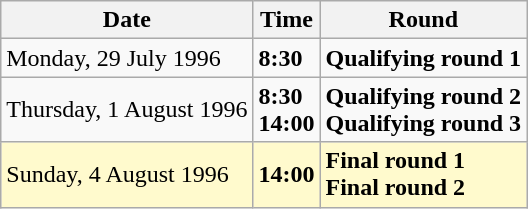<table class="wikitable">
<tr>
<th>Date</th>
<th>Time</th>
<th>Round</th>
</tr>
<tr>
<td>Monday, 29 July 1996</td>
<td><strong>8:30</strong></td>
<td><strong>Qualifying round 1</strong></td>
</tr>
<tr>
<td>Thursday, 1 August 1996</td>
<td><strong>8:30</strong><br><strong>14:00</strong></td>
<td><strong>Qualifying round 2</strong><br><strong>Qualifying round 3</strong></td>
</tr>
<tr style=background:lemonchiffon>
<td>Sunday, 4 August 1996</td>
<td><strong>14:00</strong></td>
<td><strong>Final round 1</strong><br><strong>Final round 2</strong></td>
</tr>
</table>
